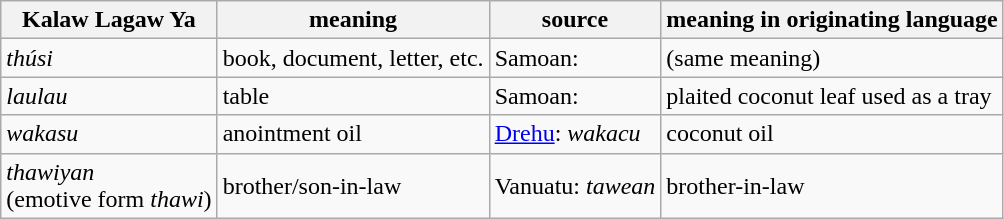<table class="wikitable">
<tr>
<th>Kalaw Lagaw Ya</th>
<th>meaning</th>
<th>source</th>
<th>meaning in originating language</th>
</tr>
<tr>
<td><em>thúsi</em></td>
<td>book, document, letter, etc.</td>
<td>Samoan: </td>
<td>(same meaning)</td>
</tr>
<tr>
<td><em>laulau</em></td>
<td>table</td>
<td>Samoan: <em></em></td>
<td>plaited coconut leaf used as a tray</td>
</tr>
<tr>
<td><em>wakasu</em></td>
<td>anointment oil</td>
<td><a href='#'>Drehu</a>: <em>wakacu</em></td>
<td>coconut oil</td>
</tr>
<tr>
<td><em>thawiyan</em> <br>(emotive form <em>thawi</em>)</td>
<td>brother/son-in-law</td>
<td>Vanuatu: <em>tawean</em></td>
<td>brother-in-law</td>
</tr>
</table>
